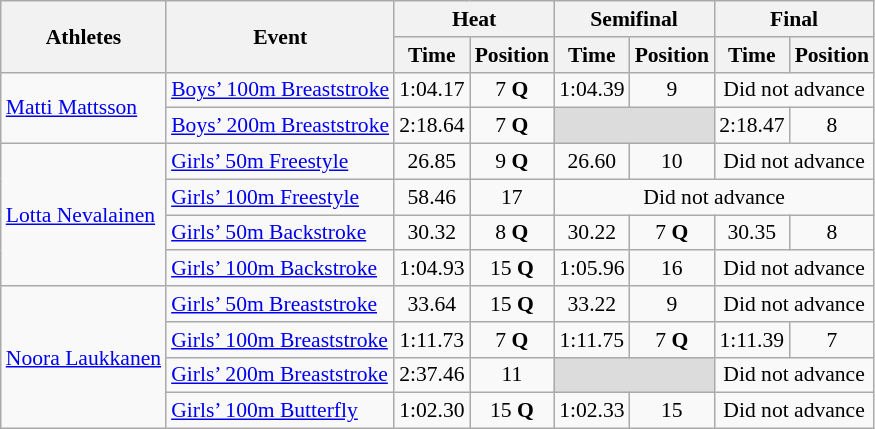<table class="wikitable" border="1" style="font-size:90%">
<tr>
<th rowspan=2>Athletes</th>
<th rowspan=2>Event</th>
<th colspan=2>Heat</th>
<th colspan=2>Semifinal</th>
<th colspan=2>Final</th>
</tr>
<tr>
<th>Time</th>
<th>Position</th>
<th>Time</th>
<th>Position</th>
<th>Time</th>
<th>Position</th>
</tr>
<tr>
<td rowspan=2><a href='#'>Matti Mattsson</a></td>
<td><a href='#'>Boys’ 100m Breaststroke</a></td>
<td align=center>1:04.17</td>
<td align=center>7 <strong>Q</strong></td>
<td align=center>1:04.39</td>
<td align=center>9</td>
<td colspan="2" align=center>Did not advance</td>
</tr>
<tr>
<td><a href='#'>Boys’ 200m Breaststroke</a></td>
<td align=center>2:18.64</td>
<td align=center>7 <strong>Q</strong></td>
<td colspan=2 bgcolor=#DCDCDC></td>
<td align=center>2:18.47</td>
<td align=center>8</td>
</tr>
<tr>
<td rowspan=4><a href='#'>Lotta Nevalainen</a></td>
<td><a href='#'>Girls’ 50m Freestyle</a></td>
<td align=center>26.85</td>
<td align=center>9 <strong>Q</strong></td>
<td align=center>26.60</td>
<td align=center>10</td>
<td colspan="2" align=center>Did not advance</td>
</tr>
<tr>
<td><a href='#'>Girls’ 100m Freestyle</a></td>
<td align=center>58.46</td>
<td align=center>17</td>
<td colspan="4" align=center>Did not advance</td>
</tr>
<tr>
<td><a href='#'>Girls’ 50m Backstroke</a></td>
<td align=center>30.32</td>
<td align=center>8 <strong>Q</strong></td>
<td align=center>30.22</td>
<td align=center>7 <strong>Q</strong></td>
<td align=center>30.35</td>
<td align=center>8</td>
</tr>
<tr>
<td><a href='#'>Girls’ 100m Backstroke</a></td>
<td align=center>1:04.93</td>
<td align=center>15 <strong>Q</strong></td>
<td align=center>1:05.96</td>
<td align=center>16</td>
<td colspan="2" align=center>Did not advance</td>
</tr>
<tr>
<td rowspan=4><a href='#'>Noora Laukkanen</a></td>
<td><a href='#'>Girls’ 50m Breaststroke</a></td>
<td align=center>33.64</td>
<td align=center>15 <strong>Q</strong></td>
<td align=center>33.22</td>
<td align=center>9</td>
<td colspan="2" align=center>Did not advance</td>
</tr>
<tr>
<td><a href='#'>Girls’ 100m Breaststroke</a></td>
<td align=center>1:11.73</td>
<td align=center>7 <strong>Q</strong></td>
<td align=center>1:11.75</td>
<td align=center>7 <strong>Q</strong></td>
<td align=center>1:11.39</td>
<td align=center>7</td>
</tr>
<tr>
<td><a href='#'>Girls’ 200m Breaststroke</a></td>
<td align=center>2:37.46</td>
<td align=center>11</td>
<td colspan=2 bgcolor=#DCDCDC></td>
<td colspan="2" align=center>Did not advance</td>
</tr>
<tr>
<td><a href='#'>Girls’ 100m Butterfly</a></td>
<td align=center>1:02.30</td>
<td align=center>15 <strong>Q</strong></td>
<td align=center>1:02.33</td>
<td align=center>15</td>
<td colspan="2" align=center>Did not advance</td>
</tr>
</table>
